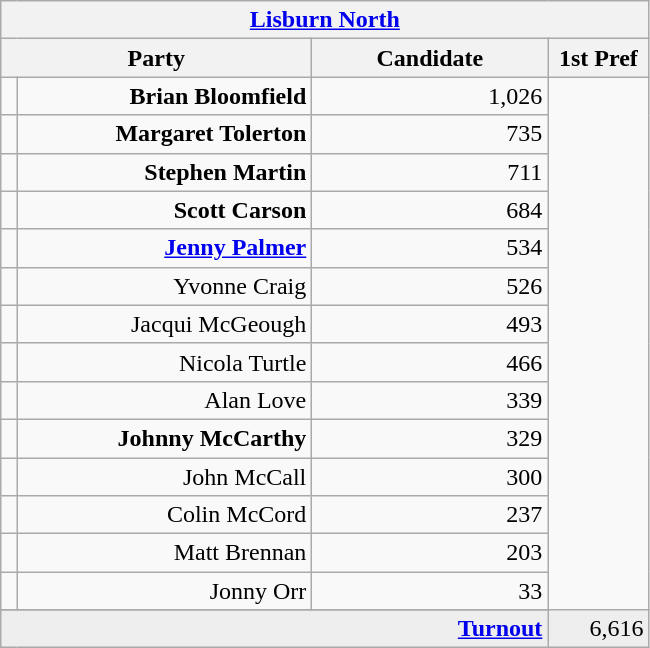<table class="wikitable">
<tr>
<th colspan="4" align="center"><a href='#'>Lisburn North</a></th>
</tr>
<tr>
<th colspan="2" align="center" width=200>Party</th>
<th width=150>Candidate</th>
<th width=60>1st Pref</th>
</tr>
<tr>
<td></td>
<td align="right"><strong>Brian Bloomfield</strong></td>
<td align="right">1,026</td>
</tr>
<tr>
<td></td>
<td align="right"><strong>Margaret Tolerton</strong></td>
<td align="right">735</td>
</tr>
<tr>
<td></td>
<td align="right"><strong>Stephen Martin</strong></td>
<td align="right">711</td>
</tr>
<tr>
<td></td>
<td align="right"><strong>Scott Carson</strong></td>
<td align="right">684</td>
</tr>
<tr>
<td></td>
<td align="right"><strong><a href='#'>Jenny Palmer</a></strong></td>
<td align="right">534</td>
</tr>
<tr>
<td></td>
<td align="right">Yvonne Craig</td>
<td align="right">526</td>
</tr>
<tr>
<td></td>
<td align="right">Jacqui McGeough</td>
<td align="right">493</td>
</tr>
<tr>
<td></td>
<td align="right">Nicola Turtle</td>
<td align="right">466</td>
</tr>
<tr>
<td></td>
<td align="right">Alan Love</td>
<td align="right">339</td>
</tr>
<tr>
<td></td>
<td align="right"><strong>Johnny McCarthy</strong></td>
<td align="right">329</td>
</tr>
<tr>
<td></td>
<td align="right">John McCall</td>
<td align="right">300</td>
</tr>
<tr>
<td></td>
<td align="right">Colin McCord</td>
<td align="right">237</td>
</tr>
<tr>
<td></td>
<td align="right">Matt Brennan</td>
<td align="right">203</td>
</tr>
<tr>
<td></td>
<td align="right">Jonny Orr</td>
<td align="right">33</td>
</tr>
<tr>
</tr>
<tr bgcolor="EEEEEE">
<td colspan=3 align="right"><strong><a href='#'>Turnout</a></strong></td>
<td align="right">6,616</td>
</tr>
</table>
